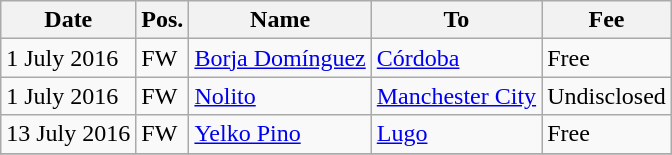<table class="wikitable">
<tr>
<th>Date</th>
<th>Pos.</th>
<th>Name</th>
<th>To</th>
<th>Fee</th>
</tr>
<tr>
<td>1 July 2016</td>
<td>FW</td>
<td> <a href='#'>Borja Domínguez</a></td>
<td> <a href='#'>Córdoba</a></td>
<td>Free </td>
</tr>
<tr>
<td>1 July 2016</td>
<td>FW</td>
<td> <a href='#'>Nolito</a></td>
<td> <a href='#'>Manchester City</a></td>
<td>Undisclosed </td>
</tr>
<tr>
<td>13 July 2016</td>
<td>FW</td>
<td> <a href='#'>Yelko Pino</a></td>
<td> <a href='#'>Lugo</a></td>
<td>Free </td>
</tr>
<tr>
</tr>
</table>
